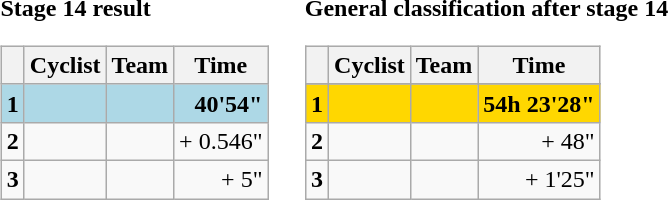<table>
<tr>
<td><strong>Stage 14 result</strong><br><table class="wikitable">
<tr>
<th></th>
<th>Cyclist</th>
<th>Team</th>
<th>Time</th>
</tr>
<tr bgcolor=lightblue>
<td><strong>1</strong></td>
<td><strong></strong></td>
<td><strong></strong></td>
<td align=right><strong>40'54"</strong></td>
</tr>
<tr>
<td><strong>2</strong></td>
<td></td>
<td></td>
<td align=right>+ 0.546"</td>
</tr>
<tr>
<td><strong>3</strong></td>
<td></td>
<td></td>
<td align=right>+ 5"</td>
</tr>
</table>
</td>
<td></td>
<td><strong>General classification after stage 14</strong><br><table class="wikitable">
<tr>
<th></th>
<th>Cyclist</th>
<th>Team</th>
<th>Time</th>
</tr>
<tr>
</tr>
<tr bgcolor=gold>
<td><strong>1</strong></td>
<td><strong></strong></td>
<td><strong></strong></td>
<td align=right><strong>54h 23'28"</strong></td>
</tr>
<tr>
<td><strong>2</strong></td>
<td></td>
<td></td>
<td align=right>+ 48"</td>
</tr>
<tr>
<td><strong>3</strong></td>
<td></td>
<td></td>
<td align=right>+ 1'25"</td>
</tr>
</table>
</td>
</tr>
</table>
